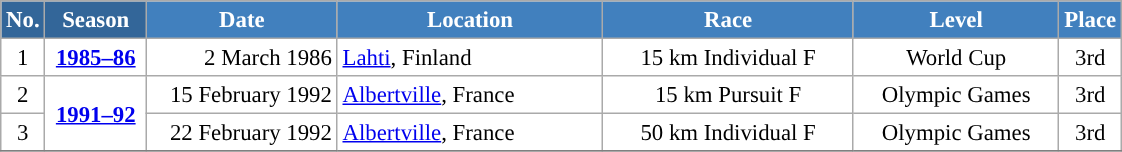<table class="wikitable sortable" style="font-size:95%; text-align:center; border:grey solid 1px; border-collapse:collapse; background:#ffffff;">
<tr style="background:#efefef;">
<th style="background-color:#369; color:white;">No.</th>
<th style="background-color:#369; color:white;">Season</th>
<th style="background-color:#4180be; color:white; width:120px;">Date</th>
<th style="background-color:#4180be; color:white; width:170px;">Location</th>
<th style="background-color:#4180be; color:white; width:160px;">Race</th>
<th style="background-color:#4180be; color:white; width:130px;">Level</th>
<th style="background-color:#4180be; color:white;">Place</th>
</tr>
<tr>
<td align=center>1</td>
<td rowspan=1 align=center><strong> <a href='#'>1985–86</a> </strong></td>
<td align=right>2 March 1986</td>
<td align=left> <a href='#'>Lahti</a>, Finland</td>
<td>15 km Individual F</td>
<td>World Cup</td>
<td>3rd</td>
</tr>
<tr>
<td align=center>2</td>
<td rowspan=2 align=center><strong> <a href='#'>1991–92</a> </strong></td>
<td align=right>15 February 1992</td>
<td align=left> <a href='#'>Albertville</a>, France</td>
<td>15 km Pursuit F</td>
<td>Olympic Games</td>
<td>3rd</td>
</tr>
<tr>
<td align=center>3</td>
<td align=right>22 February 1992</td>
<td align=left> <a href='#'>Albertville</a>, France</td>
<td>50 km Individual F</td>
<td>Olympic Games</td>
<td>3rd</td>
</tr>
<tr>
</tr>
</table>
